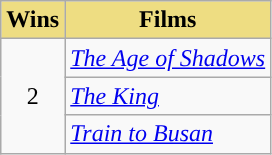<table class="wikitable" align="center">
<tr>
<th style="background:#EEDD82; text-align:center">Wins</th>
<th style="background:#EEDD82; text-align:center">Films</th>
</tr>
<tr>
<td rowspan="3" style="text-align:center">2</td>
<td><em><a href='#'>The Age of Shadows</a></em></td>
</tr>
<tr>
<td><em><a href='#'>The King</a></em></td>
</tr>
<tr>
<td><em><a href='#'>Train to Busan</a></em></td>
</tr>
</table>
